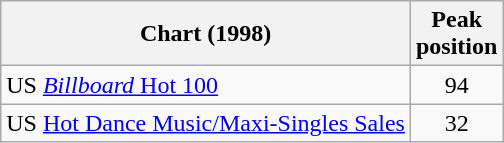<table Class = "wikitable sortable">
<tr>
<th>Chart (1998)</th>
<th>Peak<br>position</th>
</tr>
<tr>
<td>US <a href='#'><em>Billboard</em> Hot 100</a></td>
<td style="text-align:center;">94</td>
</tr>
<tr>
<td>US <a href='#'>Hot Dance Music/Maxi-Singles Sales</a></td>
<td style="text-align:center;">32</td>
</tr>
</table>
